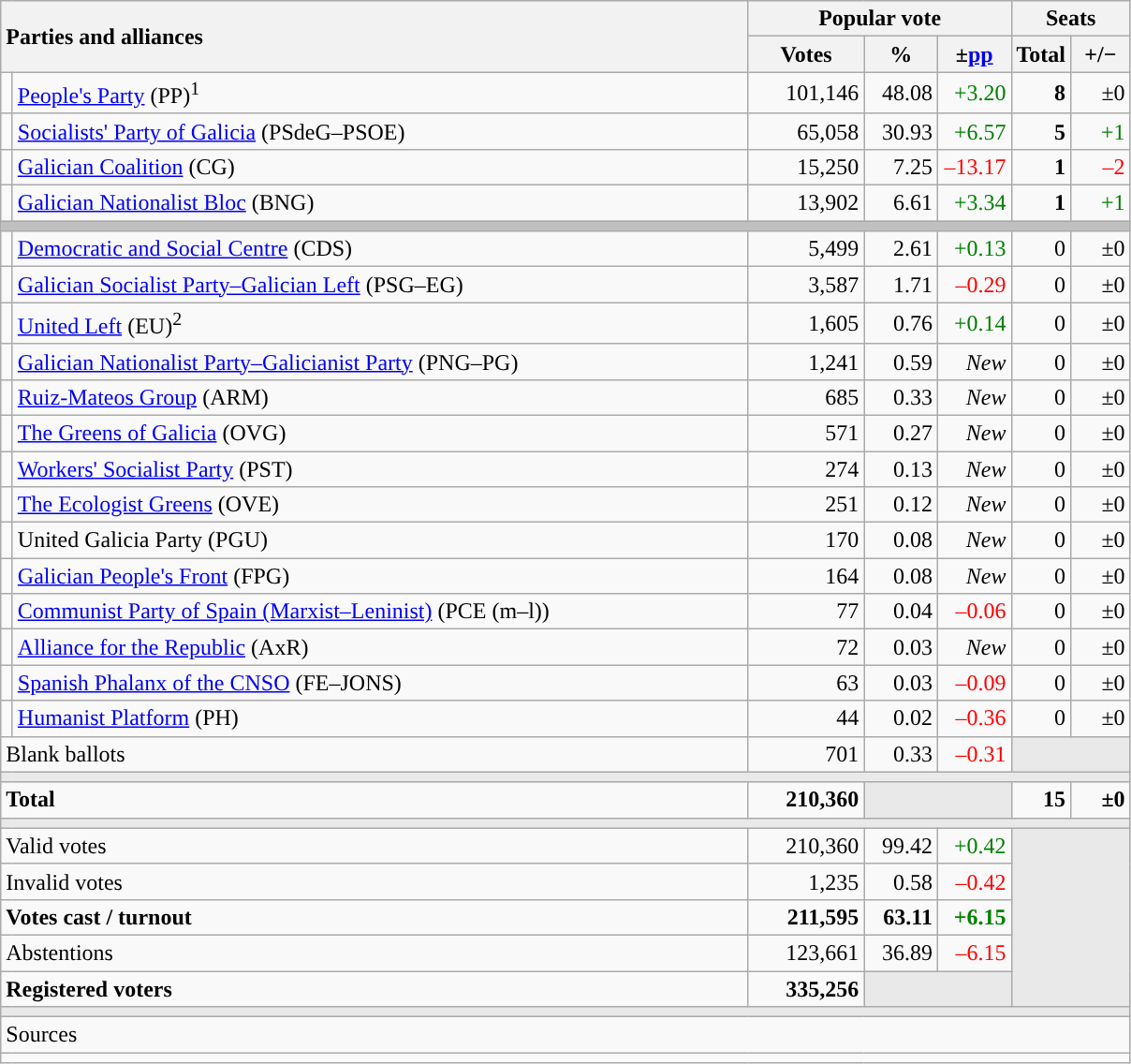<table class="wikitable" style="text-align:right;">
<tr>
<th style="text-align:left;" rowspan="2" colspan="2" width="525">Parties and alliances</th>
<th colspan="3">Popular vote</th>
<th colspan="2">Seats</th>
</tr>
<tr>
<th width="75">Votes</th>
<th width="45">%</th>
<th width="45">±<a href='#'>pp</a></th>
<th width="35">Total</th>
<th width="35">+/−</th>
</tr>
<tr>
<td width="1" style="color:inherit;background:"></td>
<td align="left"><a href='#'>People's Party</a> (PP)<sup>1</sup></td>
<td>101,146</td>
<td>48.08</td>
<td style="color:green;">+3.20</td>
<td><strong>8</strong></td>
<td>±0</td>
</tr>
<tr>
<td style="color:inherit;background:"></td>
<td align="left"><a href='#'>Socialists' Party of Galicia</a> (PSdeG–PSOE)</td>
<td>65,058</td>
<td>30.93</td>
<td style="color:green;">+6.57</td>
<td><strong>5</strong></td>
<td style="color:green;">+1</td>
</tr>
<tr>
<td style="color:inherit;background:"></td>
<td align="left"><a href='#'>Galician Coalition</a> (CG)</td>
<td>15,250</td>
<td>7.25</td>
<td style="color:red;">–13.17</td>
<td><strong>1</strong></td>
<td style="color:red;">–2</td>
</tr>
<tr>
<td style="color:inherit;background:"></td>
<td align="left"><a href='#'>Galician Nationalist Bloc</a> (BNG)</td>
<td>13,902</td>
<td>6.61</td>
<td style="color:green;">+3.34</td>
<td><strong>1</strong></td>
<td style="color:green;">+1</td>
</tr>
<tr>
<td colspan="7" bgcolor="#C0C0C0"></td>
</tr>
<tr>
<td style="color:inherit;background:"></td>
<td align="left"><a href='#'>Democratic and Social Centre</a> (CDS)</td>
<td>5,499</td>
<td>2.61</td>
<td style="color:green;">+0.13</td>
<td>0</td>
<td>±0</td>
</tr>
<tr>
<td style="color:inherit;background:"></td>
<td align="left"><a href='#'>Galician Socialist Party–Galician Left</a> (PSG–EG)</td>
<td>3,587</td>
<td>1.71</td>
<td style="color:red;">–0.29</td>
<td>0</td>
<td>±0</td>
</tr>
<tr>
<td style="color:inherit;background:"></td>
<td align="left"><a href='#'>United Left</a> (EU)<sup>2</sup></td>
<td>1,605</td>
<td>0.76</td>
<td style="color:green;">+0.14</td>
<td>0</td>
<td>±0</td>
</tr>
<tr>
<td style="color:inherit;background:"></td>
<td align="left"><a href='#'>Galician Nationalist Party–Galicianist Party</a> (PNG–PG)</td>
<td>1,241</td>
<td>0.59</td>
<td><em>New</em></td>
<td>0</td>
<td>±0</td>
</tr>
<tr>
<td style="color:inherit;background:"></td>
<td align="left"><a href='#'>Ruiz-Mateos Group</a> (ARM)</td>
<td>685</td>
<td>0.33</td>
<td><em>New</em></td>
<td>0</td>
<td>±0</td>
</tr>
<tr>
<td style="color:inherit;background:"></td>
<td align="left"><a href='#'>The Greens of Galicia</a> (OVG)</td>
<td>571</td>
<td>0.27</td>
<td><em>New</em></td>
<td>0</td>
<td>±0</td>
</tr>
<tr>
<td style="color:inherit;background:"></td>
<td align="left"><a href='#'>Workers' Socialist Party</a> (PST)</td>
<td>274</td>
<td>0.13</td>
<td><em>New</em></td>
<td>0</td>
<td>±0</td>
</tr>
<tr>
<td style="color:inherit;background:"></td>
<td align="left"><a href='#'>The Ecologist Greens</a> (OVE)</td>
<td>251</td>
<td>0.12</td>
<td><em>New</em></td>
<td>0</td>
<td>±0</td>
</tr>
<tr>
<td style="color:inherit;background:"></td>
<td align="left">United Galicia Party (PGU)</td>
<td>170</td>
<td>0.08</td>
<td><em>New</em></td>
<td>0</td>
<td>±0</td>
</tr>
<tr>
<td style="color:inherit;background:"></td>
<td align="left"><a href='#'>Galician People's Front</a> (FPG)</td>
<td>164</td>
<td>0.08</td>
<td><em>New</em></td>
<td>0</td>
<td>±0</td>
</tr>
<tr>
<td style="color:inherit;background:"></td>
<td align="left"><a href='#'>Communist Party of Spain (Marxist–Leninist)</a> (PCE (m–l))</td>
<td>77</td>
<td>0.04</td>
<td style="color:red;">–0.06</td>
<td>0</td>
<td>±0</td>
</tr>
<tr>
<td style="color:inherit;background:"></td>
<td align="left"><a href='#'>Alliance for the Republic</a> (AxR)</td>
<td>72</td>
<td>0.03</td>
<td><em>New</em></td>
<td>0</td>
<td>±0</td>
</tr>
<tr>
<td style="color:inherit;background:"></td>
<td align="left"><a href='#'>Spanish Phalanx of the CNSO</a> (FE–JONS)</td>
<td>63</td>
<td>0.03</td>
<td style="color:red;">–0.09</td>
<td>0</td>
<td>±0</td>
</tr>
<tr>
<td style="color:inherit;background:"></td>
<td align="left"><a href='#'>Humanist Platform</a> (PH)</td>
<td>44</td>
<td>0.02</td>
<td style="color:red;">–0.36</td>
<td>0</td>
<td>±0</td>
</tr>
<tr>
<td align="left" colspan="2">Blank ballots</td>
<td>701</td>
<td>0.33</td>
<td style="color:red;">–0.31</td>
<td bgcolor="#E9E9E9" colspan="2"></td>
</tr>
<tr>
<td colspan="7" bgcolor="#E9E9E9"></td>
</tr>
<tr style="font-weight:bold;">
<td align="left" colspan="2">Total</td>
<td>210,360</td>
<td bgcolor="#E9E9E9" colspan="2"></td>
<td>15</td>
<td>±0</td>
</tr>
<tr>
<td colspan="7" bgcolor="#E9E9E9"></td>
</tr>
<tr>
<td align="left" colspan="2">Valid votes</td>
<td>210,360</td>
<td>99.42</td>
<td style="color:green;">+0.42</td>
<td bgcolor="#E9E9E9" colspan="7" rowspan="5"></td>
</tr>
<tr>
<td align="left" colspan="2">Invalid votes</td>
<td>1,235</td>
<td>0.58</td>
<td style="color:red;">–0.42</td>
</tr>
<tr style="font-weight:bold;">
<td align="left" colspan="2">Votes cast / turnout</td>
<td>211,595</td>
<td>63.11</td>
<td style="color:green;">+6.15</td>
</tr>
<tr>
<td align="left" colspan="2">Abstentions</td>
<td>123,661</td>
<td>36.89</td>
<td style="color:red;">–6.15</td>
</tr>
<tr style="font-weight:bold;">
<td align="left" colspan="2">Registered voters</td>
<td>335,256</td>
<td bgcolor="#E9E9E9" colspan="2"></td>
</tr>
<tr>
<td colspan="7" bgcolor="#E9E9E9"></td>
</tr>
<tr>
<td align="left" colspan="7">Sources</td>
</tr>
<tr>
<td colspan="7" style="text-align:left; max-width:790px;"></td>
</tr>
</table>
